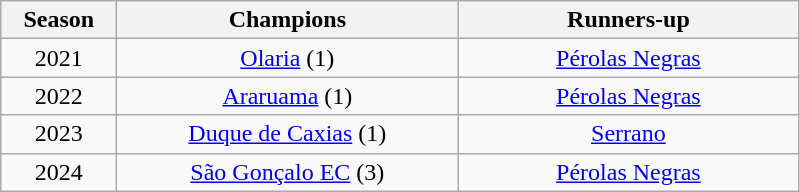<table class="wikitable" style="text-align:center; margin-left:1em;">
<tr>
<th style="width:70px">Season</th>
<th style="width:220px">Champions</th>
<th style="width:220px">Runners-up</th>
</tr>
<tr>
<td>2021</td>
<td><a href='#'>Olaria</a> (1)</td>
<td><a href='#'>Pérolas Negras</a></td>
</tr>
<tr>
<td>2022</td>
<td><a href='#'>Araruama</a> (1)</td>
<td><a href='#'>Pérolas Negras</a></td>
</tr>
<tr>
<td>2023</td>
<td><a href='#'>Duque de Caxias</a> (1)</td>
<td><a href='#'>Serrano</a></td>
</tr>
<tr>
<td>2024</td>
<td><a href='#'>São Gonçalo EC</a> (3)</td>
<td><a href='#'>Pérolas Negras</a></td>
</tr>
</table>
